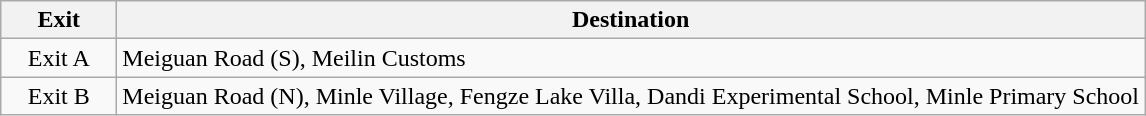<table class="wikitable">
<tr>
<th style="width:70px">Exit</th>
<th>Destination</th>
</tr>
<tr>
<td align="center">Exit A</td>
<td>Meiguan Road (S), Meilin Customs</td>
</tr>
<tr>
<td align="center">Exit B</td>
<td>Meiguan Road (N), Minle Village, Fengze Lake Villa, Dandi Experimental School, Minle Primary School</td>
</tr>
</table>
